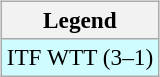<table>
<tr valign=top>
<td><br><table class=wikitable style=font-size:97%>
<tr>
<th>Legend</th>
</tr>
<tr bgcolor=cffcff>
<td>ITF WTT (3–1)</td>
</tr>
</table>
</td>
<td></td>
</tr>
</table>
